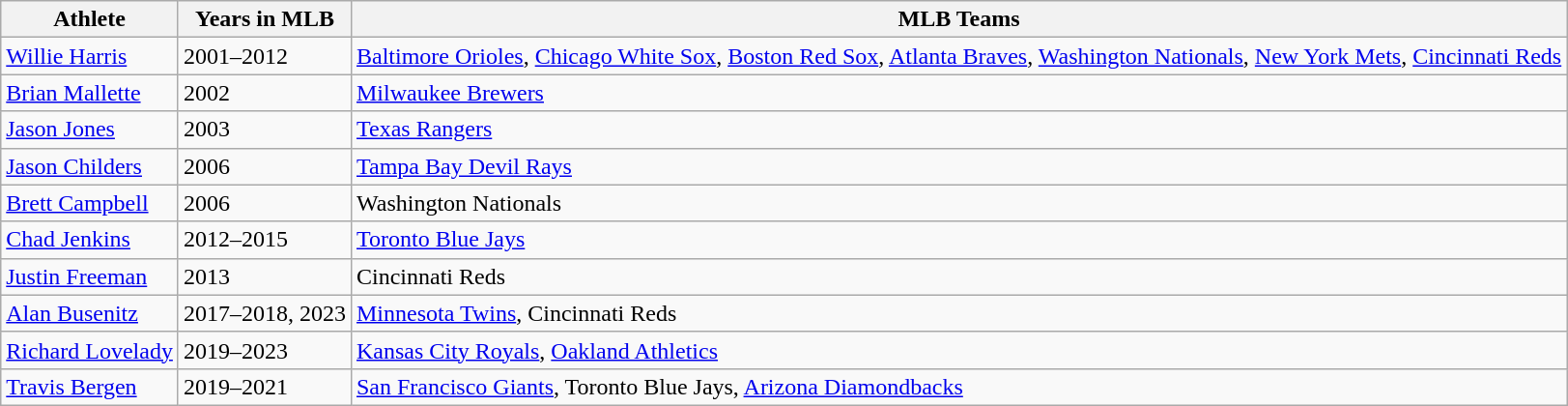<table class="wikitable">
<tr>
<th>Athlete</th>
<th>Years in MLB</th>
<th>MLB Teams</th>
</tr>
<tr>
<td><a href='#'>Willie Harris</a></td>
<td>2001–2012</td>
<td><a href='#'>Baltimore Orioles</a>, <a href='#'>Chicago White Sox</a>, <a href='#'>Boston Red Sox</a>, <a href='#'>Atlanta Braves</a>, <a href='#'>Washington Nationals</a>, <a href='#'>New York Mets</a>, <a href='#'>Cincinnati Reds</a></td>
</tr>
<tr>
<td><a href='#'>Brian Mallette</a></td>
<td>2002</td>
<td><a href='#'>Milwaukee Brewers</a></td>
</tr>
<tr>
<td><a href='#'>Jason Jones</a></td>
<td>2003</td>
<td><a href='#'>Texas Rangers</a></td>
</tr>
<tr>
<td><a href='#'>Jason Childers</a></td>
<td>2006</td>
<td><a href='#'>Tampa Bay Devil Rays</a></td>
</tr>
<tr>
<td><a href='#'>Brett Campbell</a></td>
<td>2006</td>
<td>Washington Nationals</td>
</tr>
<tr>
<td><a href='#'>Chad Jenkins</a></td>
<td>2012–2015</td>
<td><a href='#'>Toronto Blue Jays</a></td>
</tr>
<tr>
<td><a href='#'>Justin Freeman</a></td>
<td>2013</td>
<td>Cincinnati Reds</td>
</tr>
<tr>
<td><a href='#'>Alan Busenitz</a></td>
<td>2017–2018, 2023</td>
<td><a href='#'>Minnesota Twins</a>, Cincinnati Reds</td>
</tr>
<tr>
<td><a href='#'>Richard Lovelady</a></td>
<td>2019–2023</td>
<td><a href='#'>Kansas City Royals</a>, <a href='#'>Oakland Athletics</a></td>
</tr>
<tr>
<td><a href='#'>Travis Bergen</a></td>
<td>2019–2021</td>
<td><a href='#'>San Francisco Giants</a>, Toronto Blue Jays, <a href='#'>Arizona Diamondbacks</a></td>
</tr>
</table>
